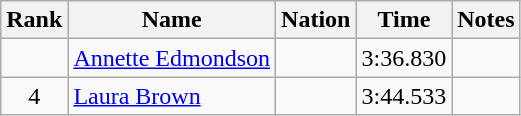<table class="wikitable sortable" style="text-align:center">
<tr>
<th>Rank</th>
<th>Name</th>
<th>Nation</th>
<th>Time</th>
<th>Notes</th>
</tr>
<tr>
<td></td>
<td align=left><a href='#'>Annette Edmondson</a></td>
<td align=left></td>
<td>3:36.830</td>
<td></td>
</tr>
<tr>
<td>4</td>
<td align=left><a href='#'>Laura Brown</a></td>
<td align=left></td>
<td>3:44.533</td>
<td></td>
</tr>
</table>
